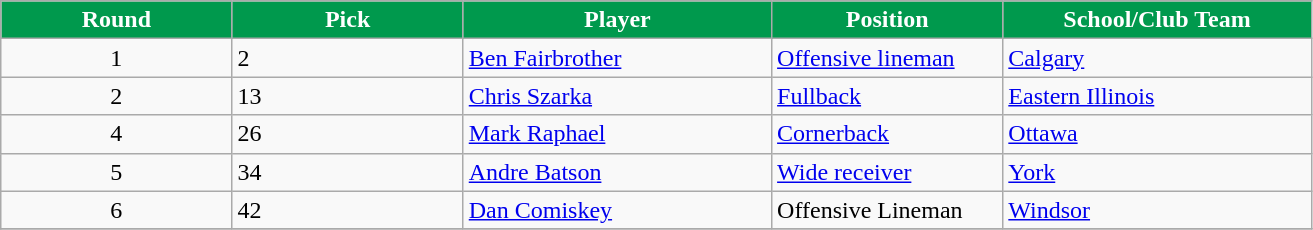<table class="wikitable sortable sortable">
<tr>
<th style="background:#00994D;color:white;" width="15%">Round</th>
<th style="background:#00994D;color:white;" width="15%">Pick</th>
<th style="background:#00994D;color:white;" width="20%">Player</th>
<th style="background:#00994D;color:white;" width="15%">Position</th>
<th style="background:#00994D;color:white;" width="20%">School/Club Team</th>
</tr>
<tr>
<td align=center>1</td>
<td>2</td>
<td><a href='#'>Ben Fairbrother</a></td>
<td><a href='#'>Offensive lineman</a></td>
<td><a href='#'>Calgary</a></td>
</tr>
<tr>
<td align=center>2</td>
<td>13</td>
<td><a href='#'>Chris Szarka</a></td>
<td><a href='#'>Fullback</a></td>
<td><a href='#'>Eastern Illinois</a></td>
</tr>
<tr>
<td align=center>4</td>
<td>26</td>
<td><a href='#'>Mark Raphael</a></td>
<td><a href='#'>Cornerback</a></td>
<td><a href='#'>Ottawa</a></td>
</tr>
<tr>
<td align=center>5</td>
<td>34</td>
<td><a href='#'>Andre Batson</a></td>
<td><a href='#'>Wide receiver</a></td>
<td><a href='#'>York</a></td>
</tr>
<tr>
<td align=center>6</td>
<td>42</td>
<td><a href='#'>Dan Comiskey</a></td>
<td>Offensive Lineman</td>
<td><a href='#'>Windsor</a></td>
</tr>
<tr>
</tr>
</table>
